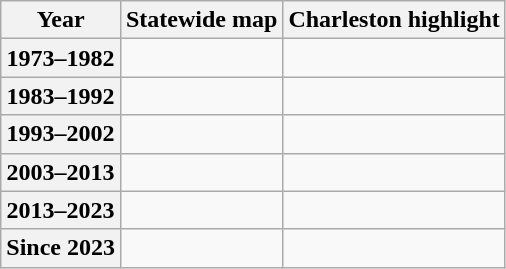<table class=wikitable>
<tr>
<th>Year</th>
<th>Statewide map</th>
<th>Charleston highlight</th>
</tr>
<tr>
<th>1973–1982</th>
<td></td>
<td></td>
</tr>
<tr>
<th>1983–1992</th>
<td></td>
<td></td>
</tr>
<tr>
<th>1993–2002</th>
<td></td>
<td></td>
</tr>
<tr>
<th>2003–2013</th>
<td></td>
<td></td>
</tr>
<tr>
<th>2013–2023</th>
<td></td>
<td></td>
</tr>
<tr>
<th>Since 2023</th>
<td></td>
<td></td>
</tr>
</table>
